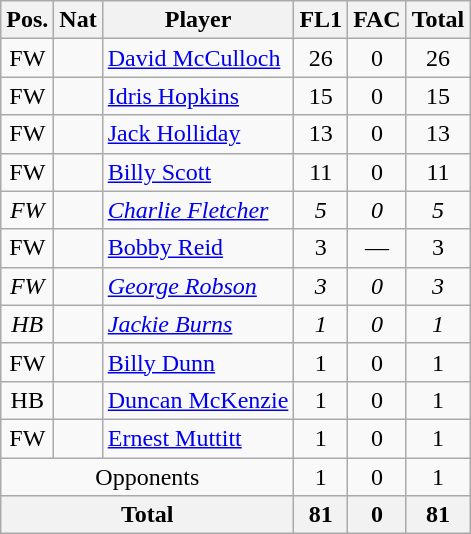<table class="wikitable"  style="text-align:center; border:1px #aaa solid;">
<tr>
<th>Pos.</th>
<th>Nat</th>
<th>Player</th>
<th>FL1</th>
<th>FAC</th>
<th>Total</th>
</tr>
<tr>
<td>FW</td>
<td></td>
<td style="text-align:left;"><a href='#'>David McCulloch</a></td>
<td>26</td>
<td>0</td>
<td>26</td>
</tr>
<tr>
<td>FW</td>
<td></td>
<td style="text-align:left;"><a href='#'>Idris Hopkins</a></td>
<td>15</td>
<td>0</td>
<td>15</td>
</tr>
<tr>
<td>FW</td>
<td></td>
<td style="text-align:left;"><a href='#'>Jack Holliday</a></td>
<td>13</td>
<td>0</td>
<td>13</td>
</tr>
<tr>
<td>FW</td>
<td></td>
<td style="text-align:left;"><a href='#'>Billy Scott</a></td>
<td>11</td>
<td>0</td>
<td>11</td>
</tr>
<tr>
<td><em>FW</em></td>
<td><em></em></td>
<td style="text-align:left;"><a href='#'><em>Charlie Fletcher</em></a></td>
<td><em>5</em></td>
<td><em>0</em></td>
<td><em>5</em></td>
</tr>
<tr>
<td>FW</td>
<td></td>
<td style="text-align:left;"><a href='#'>Bobby Reid</a></td>
<td>3</td>
<td>—</td>
<td>3</td>
</tr>
<tr>
<td><em>FW</em></td>
<td><em></em></td>
<td style="text-align:left;"><a href='#'><em>George Robson</em></a></td>
<td><em>3</em></td>
<td><em>0</em></td>
<td><em>3</em></td>
</tr>
<tr>
<td><em>HB</em></td>
<td><em></em></td>
<td style="text-align:left;"><a href='#'><em>Jackie Burns</em></a></td>
<td><em>1</em></td>
<td><em>0</em></td>
<td><em>1</em></td>
</tr>
<tr>
<td>FW</td>
<td></td>
<td style="text-align:left;"><a href='#'>Billy Dunn</a></td>
<td>1</td>
<td>0</td>
<td>1</td>
</tr>
<tr>
<td>HB</td>
<td></td>
<td style="text-align:left;"><a href='#'>Duncan McKenzie</a></td>
<td>1</td>
<td>0</td>
<td>1</td>
</tr>
<tr>
<td>FW</td>
<td></td>
<td style="text-align:left;"><a href='#'>Ernest Muttitt</a></td>
<td>1</td>
<td>0</td>
<td>1</td>
</tr>
<tr>
<td colspan="3">Opponents</td>
<td>1</td>
<td>0</td>
<td>1</td>
</tr>
<tr>
<th colspan="3">Total</th>
<th>81</th>
<th>0</th>
<th>81</th>
</tr>
</table>
